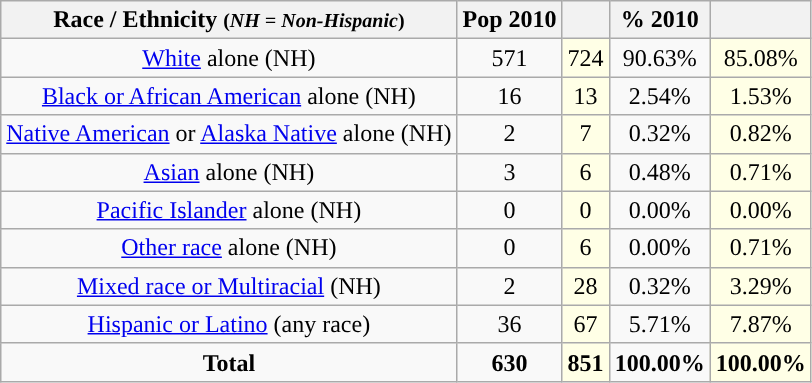<table class="wikitable" style="text-align:center;">
<tr>
<th>Race / Ethnicity <small>(<em>NH = Non-Hispanic</em>)</small></th>
<th>Pop 2010</th>
<th></th>
<th>% 2010</th>
<th></th>
</tr>
<tr>
<td><a href='#'>White</a> alone (NH)</td>
<td>571</td>
<td style='background: #ffffe6;'>724</td>
<td>90.63%</td>
<td style='background: #ffffe6;'>85.08%</td>
</tr>
<tr>
<td><a href='#'>Black or African American</a> alone (NH)</td>
<td>16</td>
<td style='background: #ffffe6;'>13</td>
<td>2.54%</td>
<td style='background: #ffffe6;'>1.53%</td>
</tr>
<tr>
<td><a href='#'>Native American</a> or <a href='#'>Alaska Native</a> alone (NH)</td>
<td>2</td>
<td style='background: #ffffe6;'>7</td>
<td>0.32%</td>
<td style='background: #ffffe6;'>0.82%</td>
</tr>
<tr>
<td><a href='#'>Asian</a> alone (NH)</td>
<td>3</td>
<td style='background: #ffffe6;'>6</td>
<td>0.48%</td>
<td style='background: #ffffe6;'>0.71%</td>
</tr>
<tr>
<td><a href='#'>Pacific Islander</a> alone (NH)</td>
<td>0</td>
<td style='background: #ffffe6;'>0</td>
<td>0.00%</td>
<td style='background: #ffffe6;'>0.00%</td>
</tr>
<tr>
<td><a href='#'>Other race</a> alone (NH)</td>
<td>0</td>
<td style='background: #ffffe6;'>6</td>
<td>0.00%</td>
<td style='background: #ffffe6;'>0.71%</td>
</tr>
<tr>
<td><a href='#'>Mixed race or Multiracial</a> (NH)</td>
<td>2</td>
<td style='background: #ffffe6;'>28</td>
<td>0.32%</td>
<td style='background: #ffffe6;'>3.29%</td>
</tr>
<tr>
<td><a href='#'>Hispanic or Latino</a> (any race)</td>
<td>36</td>
<td style='background: #ffffe6;'>67</td>
<td>5.71%</td>
<td style='background: #ffffe6;'>7.87%</td>
</tr>
<tr>
<td><strong>Total</strong></td>
<td><strong>630</strong></td>
<td style='background: #ffffe6;'><strong>851</strong></td>
<td><strong>100.00%</strong></td>
<td style='background: #ffffe6;'><strong>100.00%</strong></td>
</tr>
</table>
